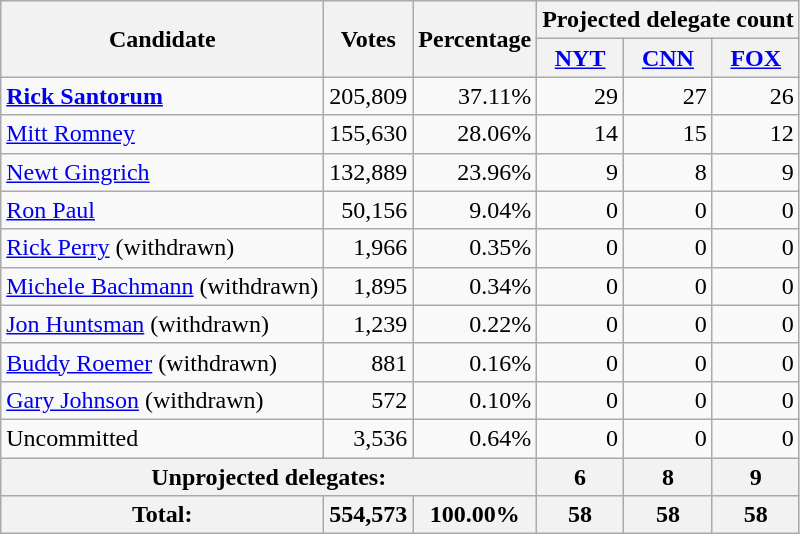<table class="wikitable" style="text-align:right;">
<tr>
<th rowspan="2">Candidate</th>
<th rowspan="2">Votes</th>
<th rowspan="2">Percentage</th>
<th colspan="3">Projected delegate count</th>
</tr>
<tr>
<th><a href='#'>NYT</a><br></th>
<th><a href='#'>CNN</a><br></th>
<th><a href='#'>FOX</a><br></th>
</tr>
<tr>
<td style="text-align:left;"> <strong><a href='#'>Rick Santorum</a></strong></td>
<td>205,809</td>
<td>37.11%</td>
<td>29</td>
<td>27</td>
<td>26</td>
</tr>
<tr>
<td style="text-align:left;"><a href='#'>Mitt Romney</a></td>
<td>155,630</td>
<td>28.06%</td>
<td>14</td>
<td>15</td>
<td>12</td>
</tr>
<tr>
<td style="text-align:left;"><a href='#'>Newt Gingrich</a></td>
<td>132,889</td>
<td>23.96%</td>
<td>9</td>
<td>8</td>
<td>9</td>
</tr>
<tr>
<td style="text-align:left;"><a href='#'>Ron Paul</a></td>
<td>50,156</td>
<td>9.04%</td>
<td>0</td>
<td>0</td>
<td>0</td>
</tr>
<tr>
<td style="text-align:left;"><a href='#'>Rick Perry</a> (withdrawn)</td>
<td>1,966</td>
<td>0.35%</td>
<td>0</td>
<td>0</td>
<td>0</td>
</tr>
<tr>
<td style="text-align:left;"><a href='#'>Michele Bachmann</a> (withdrawn)</td>
<td>1,895</td>
<td>0.34%</td>
<td>0</td>
<td>0</td>
<td>0</td>
</tr>
<tr>
<td style="text-align:left;"><a href='#'>Jon Huntsman</a> (withdrawn)</td>
<td>1,239</td>
<td>0.22%</td>
<td>0</td>
<td>0</td>
<td>0</td>
</tr>
<tr>
<td style="text-align:left;"><a href='#'>Buddy Roemer</a> (withdrawn)</td>
<td>881</td>
<td>0.16%</td>
<td>0</td>
<td>0</td>
<td>0</td>
</tr>
<tr>
<td style="text-align:left;"><a href='#'>Gary Johnson</a> (withdrawn)</td>
<td>572</td>
<td>0.10%</td>
<td>0</td>
<td>0</td>
<td>0</td>
</tr>
<tr>
<td style="text-align:left;">Uncommitted</td>
<td>3,536</td>
<td>0.64%</td>
<td>0</td>
<td>0</td>
<td>0</td>
</tr>
<tr style="background:#eee;">
<th colspan="3">Unprojected delegates:</th>
<th>6</th>
<th>8</th>
<th>9</th>
</tr>
<tr style="background:#eee;">
<th>Total:</th>
<th>554,573</th>
<th>100.00%</th>
<th>58</th>
<th>58</th>
<th>58</th>
</tr>
</table>
